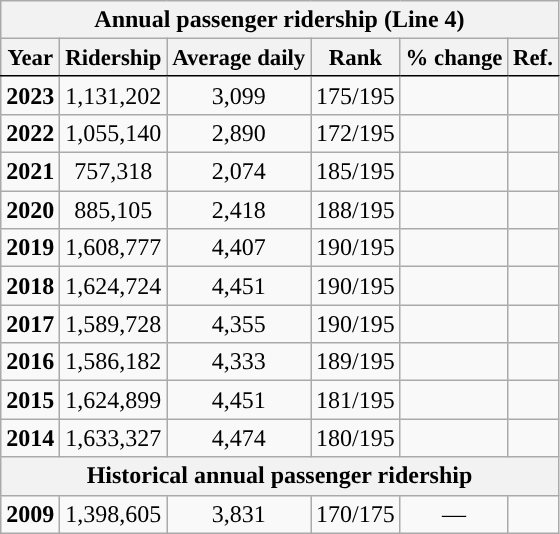<table class="wikitable sortable" style="text-align:right;">
<tr>
<th colspan="6" style="background-color:#">Annual passenger ridership (Line 4)</th>
</tr>
<tr style="font-size:95%; text-align:center">
<th style="border-bottom:1px solid black">Year</th>
<th style="border-bottom:1px solid black">Ridership</th>
<th style="border-bottom:1px solid black">Average daily</th>
<th style="border-bottom:1px solid black">Rank</th>
<th style="border-bottom:1px solid black">% change</th>
<th style="border-bottom:1px solid black">Ref.</th>
</tr>
<tr style="text-align:center;">
<td><strong>2023</strong></td>
<td>1,131,202</td>
<td>3,099</td>
<td>175/195</td>
<td></td>
<td></td>
</tr>
<tr style="text-align:center;">
<td><strong>2022</strong></td>
<td>1,055,140</td>
<td>2,890</td>
<td>172/195</td>
<td></td>
<td></td>
</tr>
<tr style="text-align:center;">
<td><strong>2021</strong></td>
<td>757,318</td>
<td>2,074</td>
<td>185/195</td>
<td></td>
<td></td>
</tr>
<tr style="text-align:center;">
<td><strong>2020</strong></td>
<td>885,105</td>
<td>2,418</td>
<td>188/195</td>
<td></td>
<td></td>
</tr>
<tr style="text-align:center;">
<td><strong>2019</strong></td>
<td>1,608,777</td>
<td>4,407</td>
<td>190/195</td>
<td></td>
<td></td>
</tr>
<tr style="text-align:center;">
<td><strong>2018</strong></td>
<td>1,624,724</td>
<td>4,451</td>
<td>190/195</td>
<td></td>
<td></td>
</tr>
<tr style="text-align:center;">
<td><strong>2017</strong></td>
<td>1,589,728</td>
<td>4,355</td>
<td>190/195</td>
<td></td>
<td></td>
</tr>
<tr style="text-align:center;">
<td><strong>2016</strong></td>
<td>1,586,182</td>
<td>4,333</td>
<td>189/195</td>
<td></td>
<td></td>
</tr>
<tr style="text-align:center;">
<td><strong>2015</strong></td>
<td>1,624,899</td>
<td>4,451</td>
<td>181/195</td>
<td></td>
<td></td>
</tr>
<tr style="text-align:center;">
<td><strong>2014</strong></td>
<td>1,633,327</td>
<td>4,474</td>
<td>180/195</td>
<td></td>
<td></td>
</tr>
<tr>
<th colspan="6" style="background-color:#">Historical annual passenger ridership</th>
</tr>
<tr style="text-align:center;">
<td><strong>2009</strong></td>
<td>1,398,605</td>
<td>3,831</td>
<td>170/175</td>
<td>—</td>
<td></td>
</tr>
</table>
